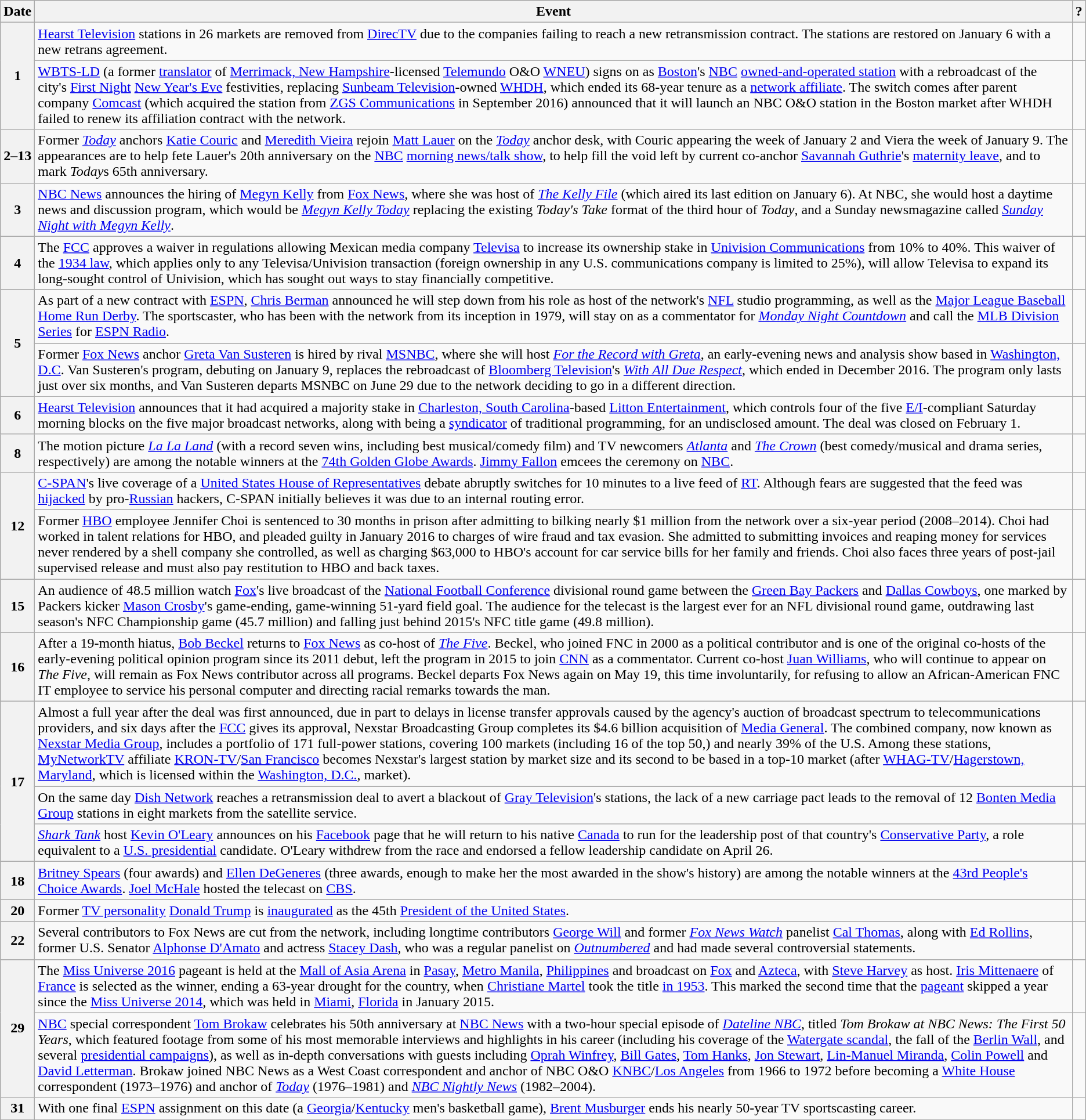<table class="wikitable">
<tr>
<th>Date</th>
<th>Event</th>
<th>?</th>
</tr>
<tr>
<th rowspan="2">1</th>
<td><a href='#'>Hearst Television</a> stations in 26 markets are removed from <a href='#'>DirecTV</a> due to the companies failing to reach a new retransmission contract. The stations are restored on January 6 with a new retrans agreement.</td>
<td></td>
</tr>
<tr>
<td><a href='#'>WBTS-LD</a> (a former <a href='#'>translator</a> of <a href='#'>Merrimack, New Hampshire</a>-licensed <a href='#'>Telemundo</a> O&O <a href='#'>WNEU</a>) signs on as <a href='#'>Boston</a>'s <a href='#'>NBC</a> <a href='#'>owned-and-operated station</a> with a rebroadcast of the city's <a href='#'>First Night</a> <a href='#'>New Year's Eve</a> festivities, replacing <a href='#'>Sunbeam Television</a>-owned <a href='#'>WHDH</a>, which ended its 68-year tenure as a <a href='#'>network affiliate</a>. The switch comes after parent company <a href='#'>Comcast</a> (which acquired the station from <a href='#'>ZGS Communications</a> in September 2016) announced that it will launch an NBC O&O station in the Boston market after WHDH failed to renew its affiliation contract with the network.</td>
<td></td>
</tr>
<tr>
<th>2–13</th>
<td>Former <em><a href='#'>Today</a></em> anchors <a href='#'>Katie Couric</a> and <a href='#'>Meredith Vieira</a> rejoin <a href='#'>Matt Lauer</a> on the <em><a href='#'>Today</a></em> anchor desk, with Couric appearing the week of January 2 and Viera the week of January 9. The appearances are to help fete Lauer's 20th anniversary on the <a href='#'>NBC</a> <a href='#'>morning news/talk show</a>, to help fill the void left by current co-anchor <a href='#'>Savannah Guthrie</a>'s <a href='#'>maternity leave</a>, and to mark <em>Today</em>s 65th anniversary.</td>
<td></td>
</tr>
<tr>
<th>3</th>
<td><a href='#'>NBC News</a> announces the hiring of <a href='#'>Megyn Kelly</a> from <a href='#'>Fox News</a>, where she was host of <em><a href='#'>The Kelly File</a></em> (which aired its last edition on January 6). At NBC, she would host a daytime news and discussion program, which would be <em><a href='#'>Megyn Kelly Today</a></em> replacing the existing <em>Today's Take</em> format of the third hour of <em>Today</em>, and a Sunday newsmagazine called <em><a href='#'>Sunday Night with Megyn Kelly</a></em>.</td>
<td></td>
</tr>
<tr>
<th>4</th>
<td>The <a href='#'>FCC</a> approves a waiver in regulations allowing Mexican media company <a href='#'>Televisa</a> to increase its ownership stake in <a href='#'>Univision Communications</a> from 10% to 40%. This waiver of the <a href='#'>1934 law</a>, which applies only to any Televisa/Univision transaction (foreign ownership in any U.S. communications company is limited to 25%), will allow Televisa to expand its long-sought control of Univision, which has sought out ways to stay financially competitive.</td>
<td></td>
</tr>
<tr>
<th rowspan="2">5</th>
<td>As part of a new contract with <a href='#'>ESPN</a>, <a href='#'>Chris Berman</a> announced he will step down from his role as host of the network's <a href='#'>NFL</a> studio programming, as well as the <a href='#'>Major League Baseball Home Run Derby</a>. The sportscaster, who has been with the network from its inception in 1979, will stay on as a commentator for <em><a href='#'>Monday Night Countdown</a></em> and call the <a href='#'>MLB Division Series</a> for <a href='#'>ESPN Radio</a>.</td>
<td></td>
</tr>
<tr>
<td>Former <a href='#'>Fox News</a> anchor <a href='#'>Greta Van Susteren</a> is hired by rival <a href='#'>MSNBC</a>, where she will host <em><a href='#'>For the Record with Greta</a></em>, an early-evening news and analysis show based in <a href='#'>Washington, D.C</a>. Van Susteren's program, debuting on January 9, replaces the rebroadcast of <a href='#'>Bloomberg Television</a>'s <em><a href='#'>With All Due Respect</a></em>, which ended in December 2016. The program only lasts just over six months, and Van Susteren departs MSNBC on June 29 due to the network deciding to go in a different direction.</td>
<td></td>
</tr>
<tr>
<th>6</th>
<td><a href='#'>Hearst Television</a> announces that it had acquired a majority stake in <a href='#'>Charleston, South Carolina</a>-based <a href='#'>Litton Entertainment</a>, which controls four of the five <a href='#'>E/I</a>-compliant Saturday morning blocks on the five major broadcast networks, along with being a <a href='#'>syndicator</a> of traditional programming, for an undisclosed amount. The deal was closed on February 1.</td>
<td></td>
</tr>
<tr>
<th>8</th>
<td>The motion picture <em><a href='#'>La La Land</a></em> (with a record seven wins, including best musical/comedy film) and TV newcomers <em><a href='#'>Atlanta</a></em> and <em><a href='#'>The Crown</a></em> (best comedy/musical and drama series, respectively) are among the notable winners at the <a href='#'>74th Golden Globe Awards</a>. <a href='#'>Jimmy Fallon</a> emcees the ceremony on <a href='#'>NBC</a>.</td>
<td></td>
</tr>
<tr>
<th rowspan="2">12</th>
<td><a href='#'>C-SPAN</a>'s live coverage of a <a href='#'>United States House of Representatives</a> debate abruptly switches for 10 minutes to a live feed of <a href='#'>RT</a>. Although fears are suggested that the feed was <a href='#'>hijacked</a> by pro-<a href='#'>Russian</a> hackers, C-SPAN initially believes it was due to an internal routing error.</td>
<td></td>
</tr>
<tr>
<td>Former <a href='#'>HBO</a> employee Jennifer Choi is sentenced to 30 months in prison after admitting to bilking nearly $1 million from the network over a six-year period (2008–2014). Choi had worked in talent relations for HBO, and pleaded guilty in January 2016 to charges of wire fraud and tax evasion. She admitted to submitting invoices and reaping money for services never rendered by a shell company she controlled, as well as charging $63,000 to HBO's account for car service bills for her family and friends. Choi also faces three years of post-jail supervised release and must also pay restitution to HBO and back taxes.</td>
<td></td>
</tr>
<tr>
<th>15</th>
<td>An audience of 48.5 million watch <a href='#'>Fox</a>'s live broadcast of the <a href='#'>National Football Conference</a> divisional round game between the <a href='#'>Green Bay Packers</a> and <a href='#'>Dallas Cowboys</a>, one marked by Packers kicker <a href='#'>Mason Crosby</a>'s game-ending, game-winning 51-yard field goal. The audience for the telecast is the largest ever for an NFL divisional round game, outdrawing last season's NFC Championship game (45.7 million) and falling just behind 2015's NFC title game (49.8 million).</td>
<td></td>
</tr>
<tr>
<th>16</th>
<td>After a 19-month hiatus, <a href='#'>Bob Beckel</a> returns to <a href='#'>Fox News</a> as co-host of <em><a href='#'>The Five</a></em>. Beckel, who joined FNC in 2000 as a political contributor and is one of the original co-hosts of the early-evening political opinion program since its 2011 debut, left the program in 2015 to join <a href='#'>CNN</a> as a commentator. Current co-host <a href='#'>Juan Williams</a>, who will continue to appear on <em>The Five</em>, will remain as Fox News contributor across all programs. Beckel departs Fox News again on May 19, this time involuntarily, for refusing to allow an African-American FNC IT employee to service his personal computer and directing racial remarks towards the man.</td>
<td></td>
</tr>
<tr>
<th rowspan=3>17</th>
<td>Almost a full year after the deal was first announced, due in part to delays in license transfer approvals caused by the agency's auction of broadcast spectrum to telecommunications providers, and six days after the <a href='#'>FCC</a> gives its approval, Nexstar Broadcasting Group completes its $4.6 billion acquisition of <a href='#'>Media General</a>. The combined company, now known as <a href='#'>Nexstar Media Group</a>, includes a portfolio of 171 full-power stations, covering 100 markets (including 16 of the top 50,) and nearly 39% of the U.S. Among these stations, <a href='#'>MyNetworkTV</a> affiliate <a href='#'>KRON-TV</a>/<a href='#'>San Francisco</a> becomes Nexstar's largest station by market size and its second to be based in a top-10 market (after <a href='#'>WHAG-TV</a>/<a href='#'>Hagerstown, Maryland</a>, which is licensed within the <a href='#'>Washington, D.C.</a>, market).</td>
<td></td>
</tr>
<tr>
<td>On the same day <a href='#'>Dish Network</a> reaches a retransmission deal to avert a blackout of <a href='#'>Gray Television</a>'s stations, the lack of a new carriage pact leads to the removal of 12 <a href='#'>Bonten Media Group</a> stations in eight markets from the satellite service.</td>
<td></td>
</tr>
<tr>
<td><em><a href='#'>Shark Tank</a></em> host <a href='#'>Kevin O'Leary</a> announces on his <a href='#'>Facebook</a> page that he will return to his native <a href='#'>Canada</a> to run for the leadership post of that country's <a href='#'>Conservative Party</a>, a role equivalent to a <a href='#'>U.S. presidential</a> candidate. O'Leary withdrew from the race and endorsed a fellow leadership candidate on April 26.</td>
<td></td>
</tr>
<tr>
<th>18</th>
<td><a href='#'>Britney Spears</a> (four awards) and <a href='#'>Ellen DeGeneres</a> (three awards, enough to make her the most awarded in the show's history) are among the notable winners at the <a href='#'>43rd People's Choice Awards</a>. <a href='#'>Joel McHale</a> hosted the telecast on <a href='#'>CBS</a>.</td>
<td></td>
</tr>
<tr>
<th>20</th>
<td>Former <a href='#'>TV personality</a> <a href='#'>Donald Trump</a> is <a href='#'>inaugurated</a> as the 45th <a href='#'>President of the United States</a>.</td>
<td></td>
</tr>
<tr>
<th>22</th>
<td>Several contributors to Fox News are cut from the network, including longtime contributors <a href='#'>George Will</a> and former <em><a href='#'>Fox News Watch</a></em> panelist <a href='#'>Cal Thomas</a>, along with <a href='#'>Ed Rollins</a>, former U.S. Senator <a href='#'>Alphonse D'Amato</a> and actress <a href='#'>Stacey Dash</a>, who was a regular panelist on <em><a href='#'>Outnumbered</a></em> and had made several controversial statements.</td>
<td></td>
</tr>
<tr>
<th rowspan="2">29</th>
<td>The <a href='#'>Miss Universe 2016</a> pageant is held at the <a href='#'>Mall of Asia Arena</a> in <a href='#'>Pasay</a>, <a href='#'>Metro Manila</a>, <a href='#'>Philippines</a> and broadcast on <a href='#'>Fox</a> and <a href='#'>Azteca</a>, with <a href='#'>Steve Harvey</a> as host. <a href='#'>Iris Mittenaere</a> of <a href='#'>France</a> is selected as the winner, ending a 63-year drought for the country, when <a href='#'>Christiane Martel</a> took the title <a href='#'>in 1953</a>. This marked the second time that the <a href='#'>pageant</a> skipped a year since the <a href='#'>Miss Universe 2014</a>, which was held in <a href='#'>Miami</a>, <a href='#'>Florida</a> in January 2015.</td>
<td></td>
</tr>
<tr>
<td><a href='#'>NBC</a> special correspondent <a href='#'>Tom Brokaw</a> celebrates his 50th anniversary at <a href='#'>NBC News</a> with a two-hour special episode of <em><a href='#'>Dateline NBC</a></em>, titled <em>Tom Brokaw at NBC News: The First 50 Years</em>, which featured footage from some of his most memorable interviews and highlights in his career (including his coverage of the <a href='#'>Watergate scandal</a>, the fall of the <a href='#'>Berlin Wall</a>, and several <a href='#'>presidential campaigns</a>), as well as in-depth conversations with guests including <a href='#'>Oprah Winfrey</a>, <a href='#'>Bill Gates</a>, <a href='#'>Tom Hanks</a>, <a href='#'>Jon Stewart</a>, <a href='#'>Lin-Manuel Miranda</a>, <a href='#'>Colin Powell</a> and <a href='#'>David Letterman</a>. Brokaw joined NBC News as a West Coast correspondent and anchor of NBC O&O <a href='#'>KNBC</a>/<a href='#'>Los Angeles</a> from 1966 to 1972 before becoming a <a href='#'>White House</a> correspondent (1973–1976) and anchor of <em><a href='#'>Today</a></em> (1976–1981) and <em><a href='#'>NBC Nightly News</a></em> (1982–2004).</td>
<td></td>
</tr>
<tr>
<th>31</th>
<td>With one final <a href='#'>ESPN</a> assignment on this date (a <a href='#'>Georgia</a>/<a href='#'>Kentucky</a> men's basketball game), <a href='#'>Brent Musburger</a> ends his nearly 50-year TV sportscasting career.</td>
<td></td>
</tr>
</table>
